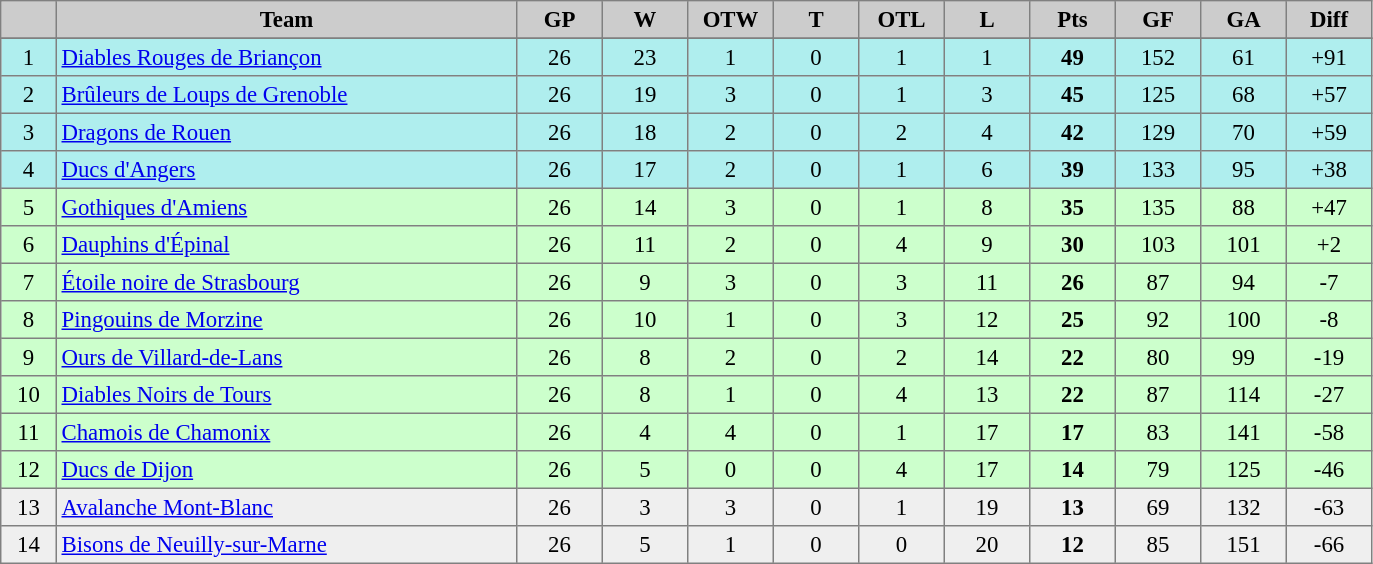<table cellpadding="3" cellspacing="0" border="1" style="font-size: 95%; border: gray solid 1px; border-collapse: collapse; text-align:center;">
<tr bgcolor="#CCCCCC">
<th width="30"></th>
<th width="300">Team</th>
<th width="50">GP</th>
<th width="50">W</th>
<th width="50">OTW</th>
<th width="50">T</th>
<th width="50">OTL</th>
<th width="50">L</th>
<th width="50"><strong>Pts</strong></th>
<th width="50">GF</th>
<th width="50">GA</th>
<th width="50">Diff</th>
</tr>
<tr ---->
</tr>
<tr bgcolor="#AFEEEE">
<td>1</td>
<td align="left"><a href='#'>Diables Rouges de Briançon</a></td>
<td>26</td>
<td>23</td>
<td>1</td>
<td>0</td>
<td>1</td>
<td>1</td>
<td><strong>49</strong></td>
<td>152</td>
<td>61</td>
<td>+91</td>
</tr>
<tr bgcolor="#AFEEEE">
<td>2</td>
<td align="left"><a href='#'>Brûleurs de Loups de Grenoble</a></td>
<td>26</td>
<td>19</td>
<td>3</td>
<td>0</td>
<td>1</td>
<td>3</td>
<td><strong>45</strong></td>
<td>125</td>
<td>68</td>
<td>+57</td>
</tr>
<tr bgcolor="#AFEEEE">
<td>3</td>
<td align="left"><a href='#'>Dragons de Rouen</a></td>
<td>26</td>
<td>18</td>
<td>2</td>
<td>0</td>
<td>2</td>
<td>4</td>
<td><strong>42</strong></td>
<td>129</td>
<td>70</td>
<td>+59</td>
</tr>
<tr bgcolor="#AFEEEE">
<td>4</td>
<td align="left"><a href='#'>Ducs d'Angers</a></td>
<td>26</td>
<td>17</td>
<td>2</td>
<td>0</td>
<td>1</td>
<td>6</td>
<td><strong>39</strong></td>
<td>133</td>
<td>95</td>
<td>+38</td>
</tr>
<tr bgcolor="#ccffcc">
<td>5</td>
<td align="left"><a href='#'>Gothiques d'Amiens</a></td>
<td>26</td>
<td>14</td>
<td>3</td>
<td>0</td>
<td>1</td>
<td>8</td>
<td><strong>35</strong></td>
<td>135</td>
<td>88</td>
<td>+47</td>
</tr>
<tr bgcolor="#ccffcc">
<td>6</td>
<td align="left"><a href='#'>Dauphins d'Épinal</a></td>
<td>26</td>
<td>11</td>
<td>2</td>
<td>0</td>
<td>4</td>
<td>9</td>
<td><strong>30</strong></td>
<td>103</td>
<td>101</td>
<td>+2</td>
</tr>
<tr bgcolor="#ccffcc">
<td>7</td>
<td align="left"><a href='#'>Étoile noire de Strasbourg</a></td>
<td>26</td>
<td>9</td>
<td>3</td>
<td>0</td>
<td>3</td>
<td>11</td>
<td><strong>26</strong></td>
<td>87</td>
<td>94</td>
<td>-7</td>
</tr>
<tr bgcolor="#ccffcc">
<td>8</td>
<td align="left"><a href='#'>Pingouins de Morzine</a></td>
<td>26</td>
<td>10</td>
<td>1</td>
<td>0</td>
<td>3</td>
<td>12</td>
<td><strong>25</strong></td>
<td>92</td>
<td>100</td>
<td>-8</td>
</tr>
<tr bgcolor="#ccffcc">
<td>9</td>
<td align="left"><a href='#'>Ours de Villard-de-Lans</a></td>
<td>26</td>
<td>8</td>
<td>2</td>
<td>0</td>
<td>2</td>
<td>14</td>
<td><strong>22</strong></td>
<td>80</td>
<td>99</td>
<td>-19</td>
</tr>
<tr bgcolor="#ccffcc">
<td>10</td>
<td align="left"><a href='#'>Diables Noirs de Tours</a></td>
<td>26</td>
<td>8</td>
<td>1</td>
<td>0</td>
<td>4</td>
<td>13</td>
<td><strong>22</strong></td>
<td>87</td>
<td>114</td>
<td>-27</td>
</tr>
<tr bgcolor="#ccffcc">
<td>11</td>
<td align="left"><a href='#'>Chamois de Chamonix</a></td>
<td>26</td>
<td>4</td>
<td>4</td>
<td>0</td>
<td>1</td>
<td>17</td>
<td><strong>17</strong></td>
<td>83</td>
<td>141</td>
<td>-58</td>
</tr>
<tr bgcolor="#ccffcc">
<td>12</td>
<td align="left"><a href='#'>Ducs de Dijon</a></td>
<td>26</td>
<td>5</td>
<td>0</td>
<td>0</td>
<td>4</td>
<td>17</td>
<td><strong>14</strong></td>
<td>79</td>
<td>125</td>
<td>-46</td>
</tr>
<tr bgcolor="#EFEFEF">
<td>13</td>
<td align="left"><a href='#'>Avalanche Mont-Blanc</a></td>
<td>26</td>
<td>3</td>
<td>3</td>
<td>0</td>
<td>1</td>
<td>19</td>
<td><strong>13</strong></td>
<td>69</td>
<td>132</td>
<td>-63</td>
</tr>
<tr bgcolor="#EFEFEF">
<td>14</td>
<td align="left"><a href='#'>Bisons de Neuilly-sur-Marne</a></td>
<td>26</td>
<td>5</td>
<td>1</td>
<td>0</td>
<td>0</td>
<td>20</td>
<td><strong>12</strong></td>
<td>85</td>
<td>151</td>
<td>-66</td>
</tr>
</table>
